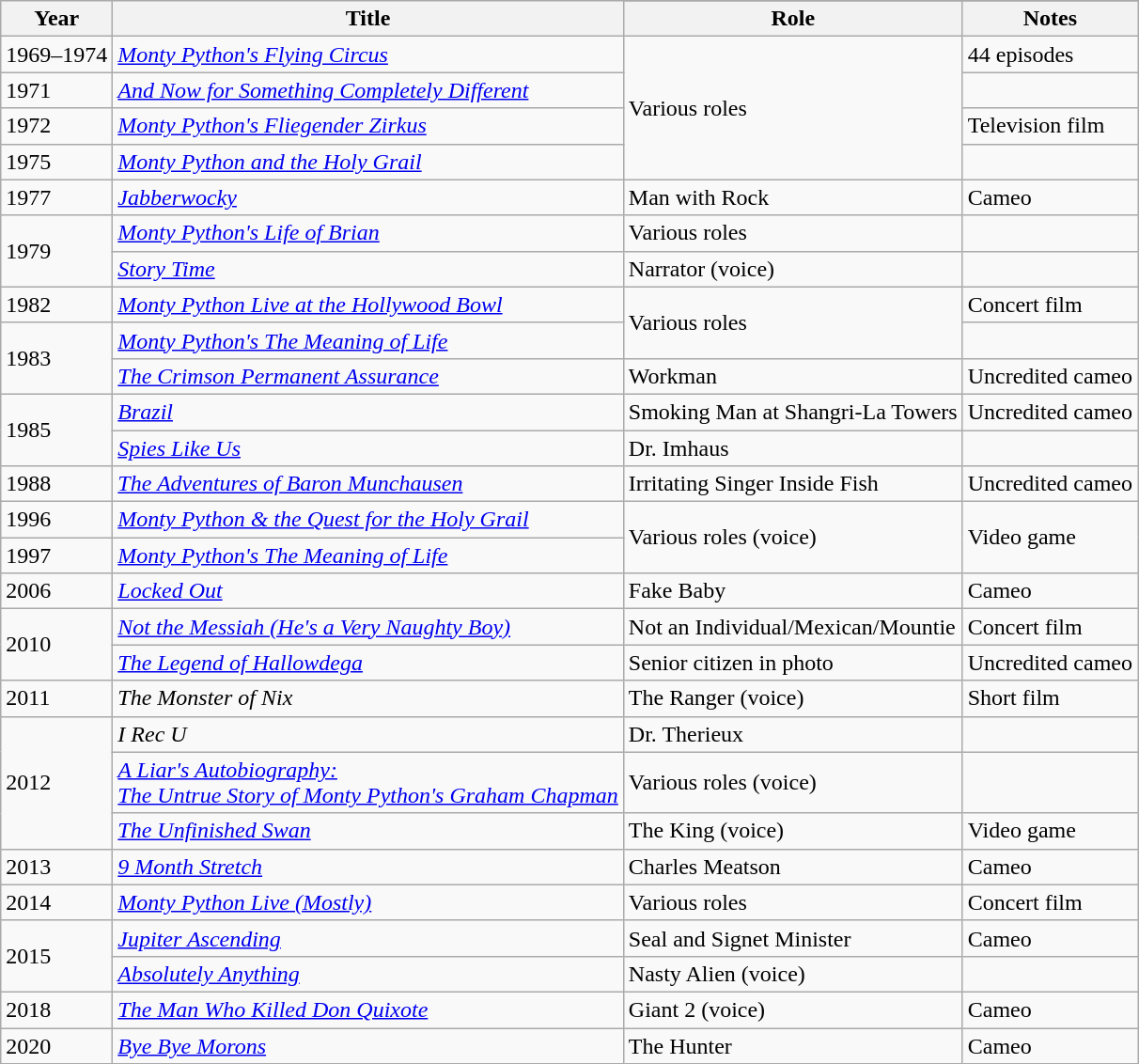<table class="wikitable sortable">
<tr>
<th rowspan="2">Year</th>
<th rowspan="2">Title</th>
</tr>
<tr>
<th>Role</th>
<th>Notes</th>
</tr>
<tr>
<td>1969–1974</td>
<td><em><a href='#'>Monty Python's Flying Circus</a></em></td>
<td rowspan="4">Various roles</td>
<td>44 episodes</td>
</tr>
<tr>
<td>1971</td>
<td><em><a href='#'>And Now for Something Completely Different</a></em></td>
<td></td>
</tr>
<tr>
<td>1972</td>
<td><em><a href='#'>Monty Python's Fliegender Zirkus</a></em></td>
<td>Television film</td>
</tr>
<tr>
<td>1975</td>
<td><em><a href='#'>Monty Python and the Holy Grail</a></em></td>
<td></td>
</tr>
<tr>
<td>1977</td>
<td><em><a href='#'>Jabberwocky</a></em></td>
<td>Man with Rock</td>
<td>Cameo</td>
</tr>
<tr>
<td rowspan="2">1979</td>
<td><em><a href='#'>Monty Python's Life of Brian</a></em></td>
<td>Various roles</td>
<td></td>
</tr>
<tr>
<td><em><a href='#'>Story Time</a></em></td>
<td>Narrator (voice)</td>
<td></td>
</tr>
<tr>
<td>1982</td>
<td><em><a href='#'>Monty Python Live at the Hollywood Bowl</a></em></td>
<td rowspan="2">Various roles</td>
<td>Concert film</td>
</tr>
<tr>
<td rowspan="2">1983</td>
<td><em><a href='#'>Monty Python's The Meaning of Life</a></em></td>
<td></td>
</tr>
<tr>
<td><em><a href='#'>The Crimson Permanent Assurance</a></em></td>
<td>Workman</td>
<td>Uncredited cameo</td>
</tr>
<tr>
<td rowspan="2">1985</td>
<td><em><a href='#'>Brazil</a></em></td>
<td>Smoking Man at Shangri-La Towers</td>
<td>Uncredited cameo</td>
</tr>
<tr>
<td><em><a href='#'>Spies Like Us</a></em></td>
<td>Dr. Imhaus</td>
<td></td>
</tr>
<tr>
<td>1988</td>
<td><em><a href='#'>The Adventures of Baron Munchausen</a></em></td>
<td>Irritating Singer Inside Fish</td>
<td>Uncredited cameo</td>
</tr>
<tr>
<td>1996</td>
<td><em><a href='#'>Monty Python & the Quest for the Holy Grail</a></em></td>
<td rowspan="2">Various roles (voice)</td>
<td rowspan="2">Video game</td>
</tr>
<tr>
<td>1997</td>
<td><em><a href='#'>Monty Python's The Meaning of Life</a></em></td>
</tr>
<tr>
<td>2006</td>
<td><em><a href='#'>Locked Out</a></em></td>
<td>Fake Baby</td>
<td>Cameo</td>
</tr>
<tr>
<td rowspan="2">2010</td>
<td><em><a href='#'>Not the Messiah (He's a Very Naughty Boy)</a></em></td>
<td>Not an Individual/Mexican/Mountie</td>
<td>Concert film</td>
</tr>
<tr>
<td><em><a href='#'>The Legend of Hallowdega</a></em></td>
<td>Senior citizen in photo</td>
<td>Uncredited cameo</td>
</tr>
<tr>
<td>2011</td>
<td><em>The Monster of Nix</em></td>
<td>The Ranger (voice)</td>
<td>Short film</td>
</tr>
<tr>
<td rowspan="3">2012</td>
<td><em>I Rec U</em></td>
<td>Dr. Therieux</td>
<td></td>
</tr>
<tr>
<td><em><a href='#'>A Liar's Autobiography:<br>The Untrue Story of Monty Python's Graham Chapman</a></em></td>
<td>Various roles (voice)</td>
<td></td>
</tr>
<tr>
<td><em><a href='#'>The Unfinished Swan</a></em></td>
<td>The King (voice)</td>
<td>Video game</td>
</tr>
<tr>
<td>2013</td>
<td><em><a href='#'>9 Month Stretch</a></em></td>
<td>Charles Meatson</td>
<td>Cameo</td>
</tr>
<tr>
<td>2014</td>
<td><em><a href='#'>Monty Python Live (Mostly)</a></em></td>
<td>Various roles</td>
<td>Concert film</td>
</tr>
<tr>
<td rowspan="2">2015</td>
<td><em><a href='#'>Jupiter Ascending</a></em></td>
<td>Seal and Signet Minister</td>
<td>Cameo</td>
</tr>
<tr>
<td><em><a href='#'>Absolutely Anything</a></em></td>
<td>Nasty Alien (voice)</td>
<td></td>
</tr>
<tr>
<td>2018</td>
<td><em><a href='#'>The Man Who Killed Don Quixote</a></em></td>
<td>Giant 2 (voice)</td>
<td>Cameo</td>
</tr>
<tr>
<td>2020</td>
<td><em><a href='#'>Bye Bye Morons</a></em></td>
<td>The Hunter</td>
<td>Cameo</td>
</tr>
</table>
